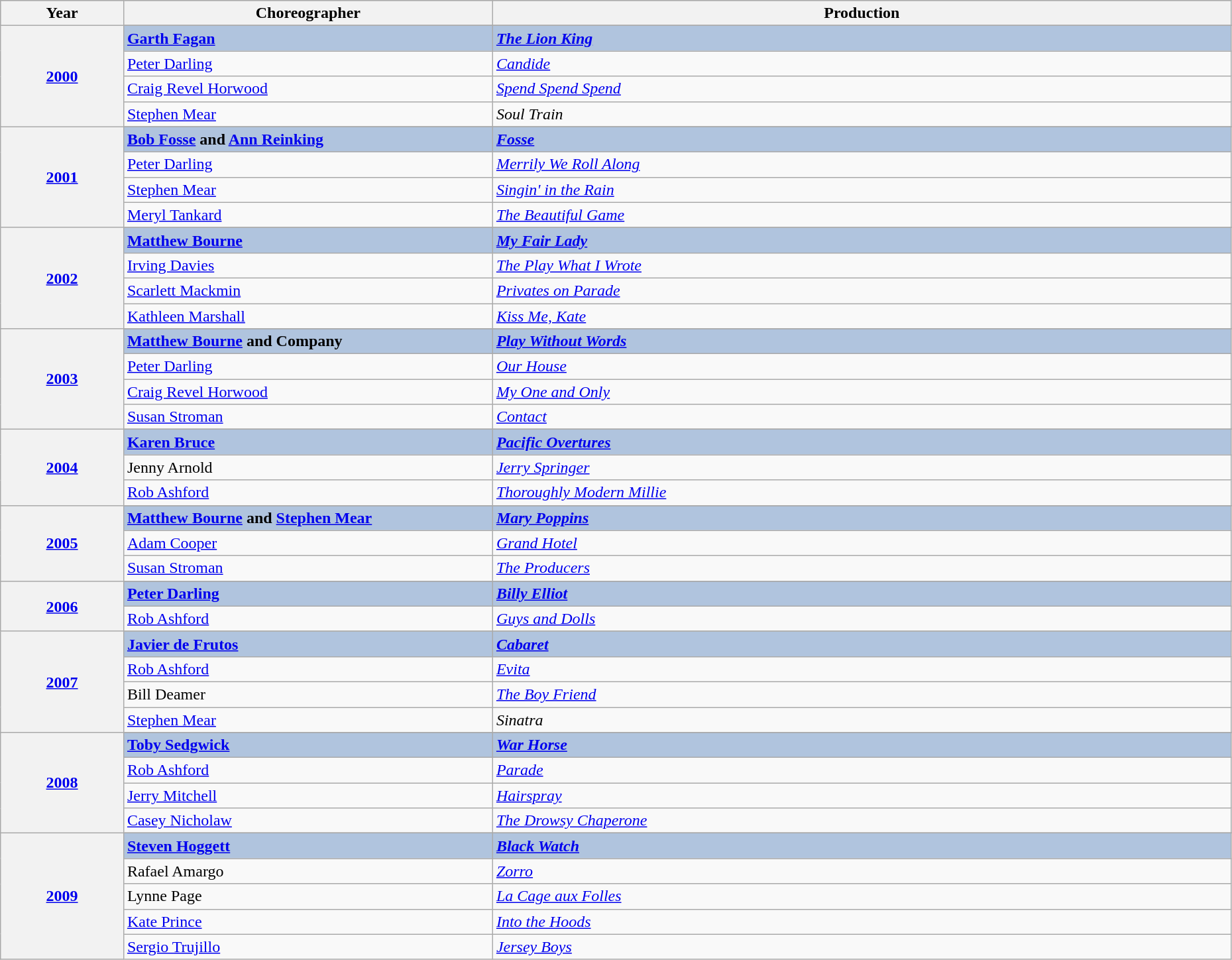<table class="wikitable" style="width:98%;">
<tr style="background:#bebebe;">
<th style="width:10%;">Year</th>
<th style="width:30%;">Choreographer</th>
<th style="width:60%;">Production</th>
</tr>
<tr>
<th rowspan="5" align="center"><a href='#'>2000</a></th>
</tr>
<tr style="background:#B0C4DE">
<td><strong><a href='#'>Garth Fagan</a></strong></td>
<td><strong><em><a href='#'>The Lion King</a></em></strong></td>
</tr>
<tr>
<td><a href='#'>Peter Darling</a></td>
<td><em><a href='#'>Candide</a></em></td>
</tr>
<tr>
<td><a href='#'>Craig Revel Horwood</a></td>
<td><em><a href='#'>Spend Spend Spend</a></em></td>
</tr>
<tr>
<td><a href='#'>Stephen Mear</a></td>
<td><em>Soul Train</em></td>
</tr>
<tr>
<th rowspan="5" align="center"><a href='#'>2001</a></th>
</tr>
<tr style="background:#B0C4DE">
<td><strong><a href='#'>Bob Fosse</a> and <a href='#'>Ann Reinking</a></strong></td>
<td><strong><em><a href='#'>Fosse</a></em></strong></td>
</tr>
<tr>
<td><a href='#'>Peter Darling</a></td>
<td><em><a href='#'>Merrily We Roll Along</a></em></td>
</tr>
<tr>
<td><a href='#'>Stephen Mear</a></td>
<td><em><a href='#'>Singin' in the Rain</a></em></td>
</tr>
<tr>
<td><a href='#'>Meryl Tankard</a></td>
<td><em><a href='#'>The Beautiful Game</a></em></td>
</tr>
<tr>
<th rowspan="5" align="center"><a href='#'>2002</a></th>
</tr>
<tr style="background:#B0C4DE">
<td><strong><a href='#'>Matthew Bourne</a></strong></td>
<td><strong><em><a href='#'>My Fair Lady</a></em></strong></td>
</tr>
<tr>
<td><a href='#'>Irving Davies</a></td>
<td><em><a href='#'>The Play What I Wrote</a></em></td>
</tr>
<tr>
<td><a href='#'>Scarlett Mackmin</a></td>
<td><em><a href='#'>Privates on Parade</a></em></td>
</tr>
<tr>
<td><a href='#'>Kathleen Marshall</a></td>
<td><em><a href='#'>Kiss Me, Kate</a></em></td>
</tr>
<tr>
<th rowspan="5" align="center"><a href='#'>2003</a></th>
</tr>
<tr style="background:#B0C4DE">
<td><strong><a href='#'>Matthew Bourne</a> and Company</strong></td>
<td><strong><em><a href='#'>Play Without Words</a></em></strong></td>
</tr>
<tr>
<td><a href='#'>Peter Darling</a></td>
<td><em><a href='#'>Our House</a></em></td>
</tr>
<tr>
<td><a href='#'>Craig Revel Horwood</a></td>
<td><em><a href='#'>My One and Only</a></em></td>
</tr>
<tr>
<td><a href='#'>Susan Stroman</a></td>
<td><em><a href='#'>Contact</a></em></td>
</tr>
<tr>
<th rowspan="4" align="center"><a href='#'>2004</a></th>
</tr>
<tr style="background:#B0C4DE">
<td><strong><a href='#'>Karen Bruce</a></strong></td>
<td><strong><em><a href='#'>Pacific Overtures</a></em></strong></td>
</tr>
<tr>
<td>Jenny Arnold</td>
<td><em><a href='#'>Jerry Springer</a></em></td>
</tr>
<tr>
<td><a href='#'>Rob Ashford</a></td>
<td><em><a href='#'>Thoroughly Modern Millie</a></em></td>
</tr>
<tr>
<th rowspan="4" align="center"><a href='#'>2005</a></th>
</tr>
<tr style="background:#B0C4DE">
<td><strong><a href='#'>Matthew Bourne</a> and <a href='#'>Stephen Mear</a></strong></td>
<td><strong><em><a href='#'>Mary Poppins</a></em></strong></td>
</tr>
<tr>
<td><a href='#'>Adam Cooper</a></td>
<td><em><a href='#'>Grand Hotel</a></em></td>
</tr>
<tr>
<td><a href='#'>Susan Stroman</a></td>
<td><em><a href='#'>The Producers</a></em></td>
</tr>
<tr>
<th rowspan="3" align="center"><a href='#'>2006</a></th>
</tr>
<tr style="background:#B0C4DE">
<td><strong><a href='#'>Peter Darling</a></strong></td>
<td><strong><em><a href='#'>Billy Elliot</a></em></strong></td>
</tr>
<tr>
<td><a href='#'>Rob Ashford</a></td>
<td><em><a href='#'>Guys and Dolls</a></em></td>
</tr>
<tr>
<th rowspan="5" align="center"><a href='#'>2007</a></th>
</tr>
<tr style="background:#B0C4DE">
<td><strong><a href='#'>Javier de Frutos</a></strong></td>
<td><strong><em><a href='#'>Cabaret</a></em></strong></td>
</tr>
<tr>
<td><a href='#'>Rob Ashford</a></td>
<td><em><a href='#'>Evita</a></em></td>
</tr>
<tr>
<td>Bill Deamer</td>
<td><em><a href='#'>The Boy Friend</a></em></td>
</tr>
<tr>
<td><a href='#'>Stephen Mear</a></td>
<td><em>Sinatra</em></td>
</tr>
<tr>
<th rowspan="5" align="center"><a href='#'>2008</a></th>
</tr>
<tr style="background:#B0C4DE">
<td><strong><a href='#'>Toby Sedgwick</a></strong></td>
<td><strong><em><a href='#'>War Horse</a></em></strong></td>
</tr>
<tr>
<td><a href='#'>Rob Ashford</a></td>
<td><em><a href='#'>Parade</a></em></td>
</tr>
<tr>
<td><a href='#'>Jerry Mitchell</a></td>
<td><em><a href='#'>Hairspray</a></em></td>
</tr>
<tr>
<td><a href='#'>Casey Nicholaw</a></td>
<td><em><a href='#'>The Drowsy Chaperone</a></em></td>
</tr>
<tr>
<th rowspan="6" align="center"><a href='#'>2009</a></th>
</tr>
<tr style="background:#B0C4DE">
<td><strong><a href='#'>Steven Hoggett</a></strong></td>
<td><strong><em><a href='#'>Black Watch</a></em></strong></td>
</tr>
<tr>
<td>Rafael Amargo</td>
<td><em><a href='#'>Zorro</a></em></td>
</tr>
<tr>
<td>Lynne Page</td>
<td><em><a href='#'>La Cage aux Folles</a></em></td>
</tr>
<tr>
<td><a href='#'>Kate Prince</a></td>
<td><em><a href='#'>Into the Hoods</a></em></td>
</tr>
<tr>
<td><a href='#'>Sergio Trujillo</a></td>
<td><em><a href='#'>Jersey Boys</a></em></td>
</tr>
</table>
